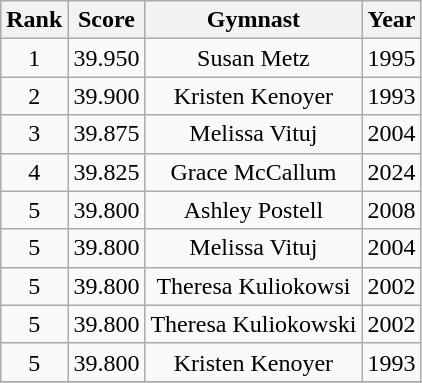<table class="wikitable">
<tr>
<th>Rank</th>
<th>Score</th>
<th>Gymnast</th>
<th>Year</th>
</tr>
<tr>
<td align=center>1</td>
<td>39.950</td>
<td align=center>Susan Metz</td>
<td align=center>1995</td>
</tr>
<tr>
<td align=center>2</td>
<td>39.900</td>
<td align=center>Kristen Kenoyer</td>
<td align=center>1993</td>
</tr>
<tr>
<td align=center>3</td>
<td>39.875</td>
<td align=center>Melissa Vituj</td>
<td align=center>2004</td>
</tr>
<tr>
<td align=center>4</td>
<td>39.825</td>
<td align=center>Grace McCallum</td>
<td align=center>2024</td>
</tr>
<tr>
<td align=center>5</td>
<td>39.800</td>
<td align=center>Ashley Postell</td>
<td align=center>2008</td>
</tr>
<tr>
<td align=center>5</td>
<td>39.800</td>
<td align=center>Melissa Vituj</td>
<td align=center>2004</td>
</tr>
<tr>
<td align=center>5</td>
<td>39.800</td>
<td align=center>Theresa Kuliokowsi</td>
<td align=center>2002</td>
</tr>
<tr>
<td align=center>5</td>
<td>39.800</td>
<td align=center>Theresa Kuliokowski</td>
<td align=center>2002</td>
</tr>
<tr>
<td align=center>5</td>
<td>39.800</td>
<td align=center>Kristen Kenoyer</td>
<td align=center>1993</td>
</tr>
<tr>
</tr>
</table>
